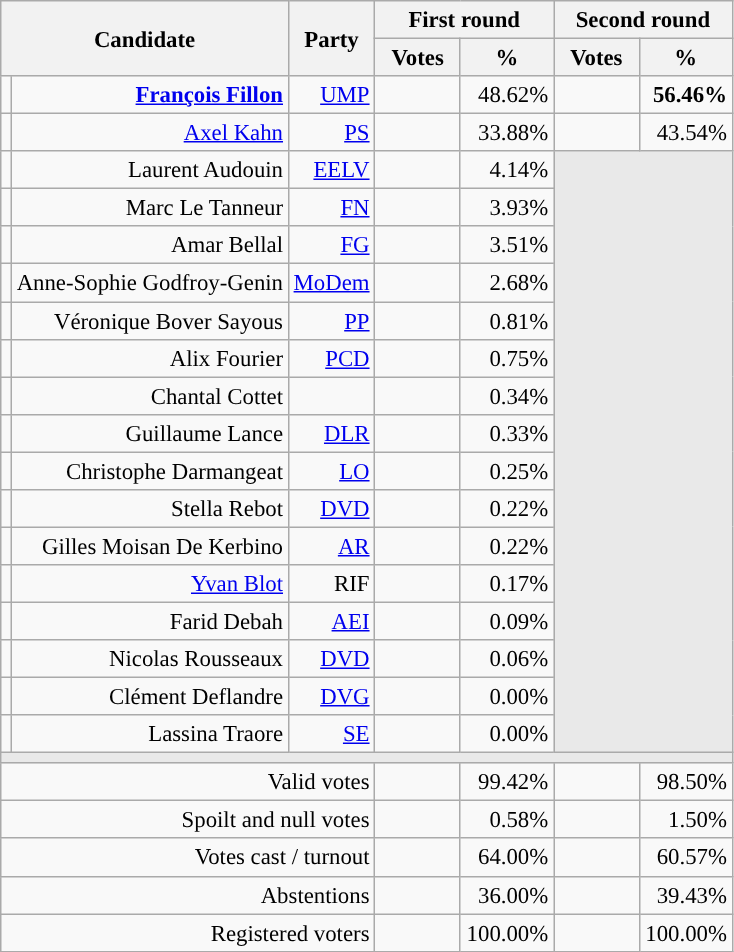<table class="wikitable" style="text-align:right;font-size:95%;">
<tr>
<th rowspan=2 colspan=2>Candidate</th>
<th rowspan=2 colspan=1>Party</th>
<th colspan=2>First round</th>
<th colspan=2>Second round</th>
</tr>
<tr>
<th style="width:50px;">Votes</th>
<th style="width:55px;">%</th>
<th style="width:50px;">Votes</th>
<th style="width:55px;">%</th>
</tr>
<tr>
<td style="color:inherit;background-color:"></td>
<td><strong><a href='#'>François Fillon</a></strong></td>
<td><a href='#'>UMP</a></td>
<td></td>
<td>48.62%</td>
<td><strong></strong></td>
<td><strong>56.46%</strong></td>
</tr>
<tr>
<td style="color:inherit;background-color:"></td>
<td><a href='#'>Axel Kahn</a></td>
<td><a href='#'>PS</a></td>
<td></td>
<td>33.88%</td>
<td></td>
<td>43.54%</td>
</tr>
<tr>
<td style="color:inherit;background-color:"></td>
<td>Laurent Audouin</td>
<td><a href='#'>EELV</a></td>
<td></td>
<td>4.14%</td>
<td colspan=7 rowspan=16 style="background-color:#E9E9E9;"></td>
</tr>
<tr>
<td style="color:inherit;background-color:"></td>
<td>Marc Le Tanneur</td>
<td><a href='#'>FN</a></td>
<td></td>
<td>3.93%</td>
</tr>
<tr>
<td style="color:inherit;background-color:"></td>
<td>Amar Bellal</td>
<td><a href='#'>FG</a></td>
<td></td>
<td>3.51%</td>
</tr>
<tr>
<td style="color:inherit;background-color:"></td>
<td>Anne-Sophie Godfroy-Genin</td>
<td><a href='#'>MoDem</a></td>
<td></td>
<td>2.68%</td>
</tr>
<tr>
<td style="color:inherit;background-color:"></td>
<td>Véronique Bover Sayous</td>
<td><a href='#'>PP</a></td>
<td></td>
<td>0.81%</td>
</tr>
<tr>
<td style="color:inherit;background-color:"></td>
<td>Alix Fourier</td>
<td><a href='#'>PCD</a></td>
<td></td>
<td>0.75%</td>
</tr>
<tr>
<td style="color:inherit;background-color:"></td>
<td>Chantal Cottet</td>
<td></td>
<td></td>
<td>0.34%</td>
</tr>
<tr>
<td style="color:inherit;background-color:"></td>
<td>Guillaume Lance</td>
<td><a href='#'>DLR</a></td>
<td></td>
<td>0.33%</td>
</tr>
<tr>
<td style="color:inherit;background-color:"></td>
<td>Christophe Darmangeat</td>
<td><a href='#'>LO</a></td>
<td></td>
<td>0.25%</td>
</tr>
<tr>
<td style="color:inherit;background-color:"></td>
<td>Stella Rebot</td>
<td><a href='#'>DVD</a> </td>
<td></td>
<td>0.22%</td>
</tr>
<tr>
<td style="color:inherit;background-color:"></td>
<td>Gilles Moisan De Kerbino</td>
<td><a href='#'>AR</a></td>
<td></td>
<td>0.22%</td>
</tr>
<tr>
<td style="color:inherit;background-color:"></td>
<td><a href='#'>Yvan Blot</a></td>
<td>RIF</td>
<td></td>
<td>0.17%</td>
</tr>
<tr>
<td style="color:inherit;background-color:"></td>
<td>Farid Debah</td>
<td><a href='#'>AEI</a></td>
<td></td>
<td>0.09%</td>
</tr>
<tr>
<td style="color:inherit;background-color:"></td>
<td>Nicolas Rousseaux</td>
<td><a href='#'>DVD</a></td>
<td></td>
<td>0.06%</td>
</tr>
<tr>
<td style="color:inherit;background-color:"></td>
<td>Clément Deflandre</td>
<td><a href='#'>DVG</a></td>
<td></td>
<td>0.00%</td>
</tr>
<tr>
<td style="color:inherit;background-color:"></td>
<td>Lassina Traore</td>
<td><a href='#'>SE</a></td>
<td></td>
<td>0.00%</td>
</tr>
<tr>
<td colspan=7 style="background-color:#E9E9E9;"></td>
</tr>
<tr>
<td colspan=3>Valid votes</td>
<td></td>
<td>99.42%</td>
<td></td>
<td>98.50%</td>
</tr>
<tr>
<td colspan=3>Spoilt and null votes</td>
<td></td>
<td>0.58%</td>
<td></td>
<td>1.50%</td>
</tr>
<tr>
<td colspan=3>Votes cast / turnout</td>
<td></td>
<td>64.00%</td>
<td></td>
<td>60.57%</td>
</tr>
<tr>
<td colspan=3>Abstentions</td>
<td></td>
<td>36.00%</td>
<td></td>
<td>39.43%</td>
</tr>
<tr>
<td colspan=3>Registered voters</td>
<td></td>
<td>100.00%</td>
<td></td>
<td>100.00%</td>
</tr>
</table>
